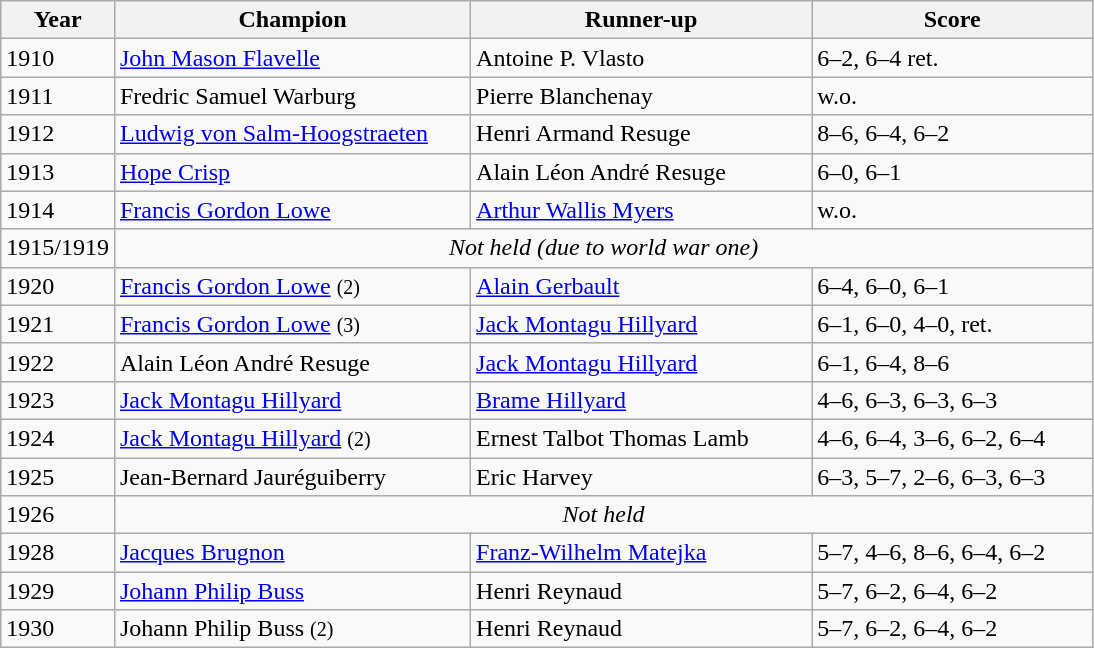<table class="wikitable">
<tr>
<th style="width:60px;">Year</th>
<th style="width:230px;">Champion</th>
<th style="width:220px;">Runner-up</th>
<th style="width:180px;">Score</th>
</tr>
<tr>
<td>1910</td>
<td> <a href='#'>John Mason Flavelle</a></td>
<td>  Antoine P. Vlasto</td>
<td>6–2, 6–4 ret.</td>
</tr>
<tr>
<td>1911</td>
<td> Fredric Samuel Warburg</td>
<td> Pierre Blanchenay</td>
<td>w.o.</td>
</tr>
<tr>
<td>1912</td>
<td> <a href='#'>Ludwig von Salm-Hoogstraeten</a></td>
<td> Henri Armand Resuge</td>
<td>8–6, 6–4, 6–2</td>
</tr>
<tr>
<td>1913</td>
<td> <a href='#'>Hope Crisp</a></td>
<td> Alain Léon André Resuge</td>
<td>6–0, 6–1</td>
</tr>
<tr>
<td>1914</td>
<td> <a href='#'>Francis Gordon Lowe</a></td>
<td> <a href='#'>Arthur Wallis Myers</a></td>
<td>w.o.</td>
</tr>
<tr>
<td>1915/1919</td>
<td colspan=4 align=center><em>Not held (due to world war one)</em></td>
</tr>
<tr>
<td>1920</td>
<td> <a href='#'>Francis Gordon Lowe</a> <small>(2)</small></td>
<td> <a href='#'>Alain Gerbault</a></td>
<td>6–4, 6–0, 6–1</td>
</tr>
<tr>
<td>1921</td>
<td> <a href='#'>Francis Gordon Lowe</a> <small>(3)</small></td>
<td> <a href='#'>Jack Montagu Hillyard</a></td>
<td>6–1, 6–0, 4–0, ret.</td>
</tr>
<tr>
<td>1922</td>
<td> Alain Léon André Resuge</td>
<td> <a href='#'>Jack Montagu Hillyard</a></td>
<td>6–1, 6–4, 8–6</td>
</tr>
<tr>
<td>1923</td>
<td> <a href='#'>Jack Montagu Hillyard</a></td>
<td> <a href='#'>Brame Hillyard</a></td>
<td>4–6, 6–3, 6–3, 6–3</td>
</tr>
<tr>
<td>1924</td>
<td> <a href='#'>Jack Montagu Hillyard</a> <small>(2)</small></td>
<td> Ernest Talbot Thomas Lamb</td>
<td>4–6, 6–4, 3–6, 6–2, 6–4</td>
</tr>
<tr>
<td>1925</td>
<td> Jean-Bernard Jauréguiberry</td>
<td> Eric Harvey</td>
<td>6–3, 5–7, 2–6, 6–3, 6–3</td>
</tr>
<tr>
<td>1926</td>
<td colspan=4 align=center><em>Not held</em></td>
</tr>
<tr>
<td>1928</td>
<td> <a href='#'>Jacques Brugnon</a></td>
<td> <a href='#'>Franz-Wilhelm Matejka</a></td>
<td>5–7, 4–6, 8–6, 6–4, 6–2</td>
</tr>
<tr>
<td>1929</td>
<td>  <a href='#'>Johann Philip Buss</a></td>
<td> Henri Reynaud</td>
<td>5–7, 6–2, 6–4, 6–2</td>
</tr>
<tr>
<td>1930</td>
<td> Johann Philip Buss <small>(2)</small></td>
<td> Henri Reynaud</td>
<td>5–7, 6–2, 6–4, 6–2</td>
</tr>
</table>
